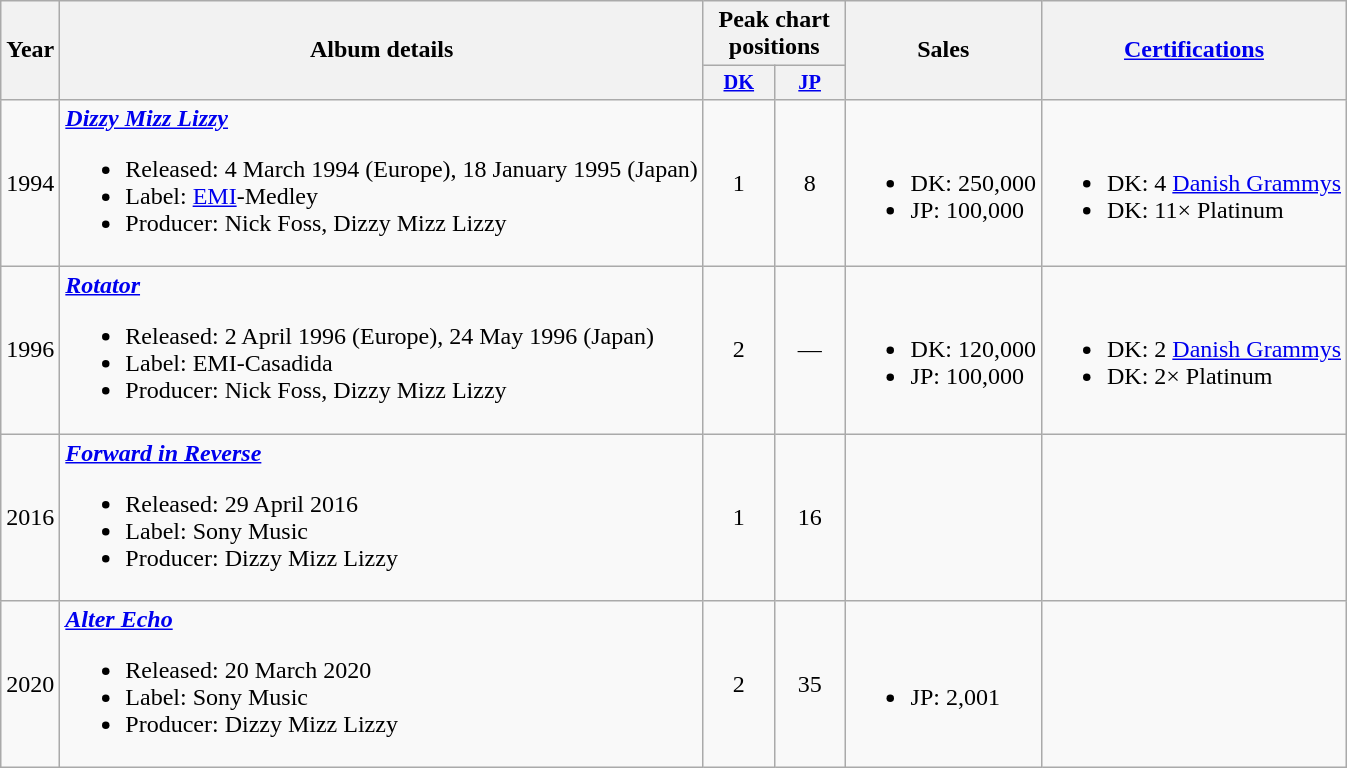<table class="wikitable">
<tr>
<th rowspan="2">Year</th>
<th rowspan="2">Album details</th>
<th colspan="2">Peak chart positions</th>
<th rowspan="2">Sales</th>
<th rowspan="2"><a href='#'>Certifications</a></th>
</tr>
<tr>
<th style="width:3em;font-size:85%"><a href='#'>DK</a><br></th>
<th style="width:3em;font-size:85%"><a href='#'>JP</a><br></th>
</tr>
<tr>
<td>1994</td>
<td><strong><em><a href='#'>Dizzy Mizz Lizzy</a></em></strong><br><ul><li>Released: 4 March 1994 (Europe), 18 January 1995 (Japan)</li><li>Label: <a href='#'>EMI</a>-Medley</li><li>Producer: Nick Foss, Dizzy Mizz Lizzy</li></ul></td>
<td align="center">1</td>
<td align="center">8</td>
<td align="left"><br><ul><li>DK: 250,000</li><li>JP: 100,000</li></ul></td>
<td align="left"><br><ul><li>DK: 4 <a href='#'>Danish Grammys</a></li><li>DK: 11× Platinum</li></ul></td>
</tr>
<tr>
<td>1996</td>
<td><strong><em><a href='#'>Rotator</a></em></strong><br><ul><li>Released: 2 April 1996 (Europe), 24 May 1996 (Japan)</li><li>Label: EMI-Casadida</li><li>Producer: Nick Foss, Dizzy Mizz Lizzy</li></ul></td>
<td align="center">2</td>
<td align="center">—</td>
<td align="left"><br><ul><li>DK: 120,000</li><li>JP: 100,000</li></ul></td>
<td align="left"><br><ul><li>DK: 2 <a href='#'>Danish Grammys</a></li><li>DK: 2× Platinum</li></ul></td>
</tr>
<tr>
<td>2016</td>
<td><strong><em><a href='#'>Forward in Reverse</a></em></strong><br><ul><li>Released: 29 April 2016</li><li>Label: Sony Music</li><li>Producer: Dizzy Mizz Lizzy</li></ul></td>
<td align="center">1<br></td>
<td align="center">16</td>
<td></td>
<td></td>
</tr>
<tr>
<td>2020</td>
<td><strong><em><a href='#'>Alter Echo</a></em></strong><br><ul><li>Released: 20 March 2020</li><li>Label: Sony Music</li><li>Producer: Dizzy Mizz Lizzy</li></ul></td>
<td align="center">2<br></td>
<td align="center">35</td>
<td><br><ul><li>JP: 2,001</li></ul></td>
<td></td>
</tr>
</table>
